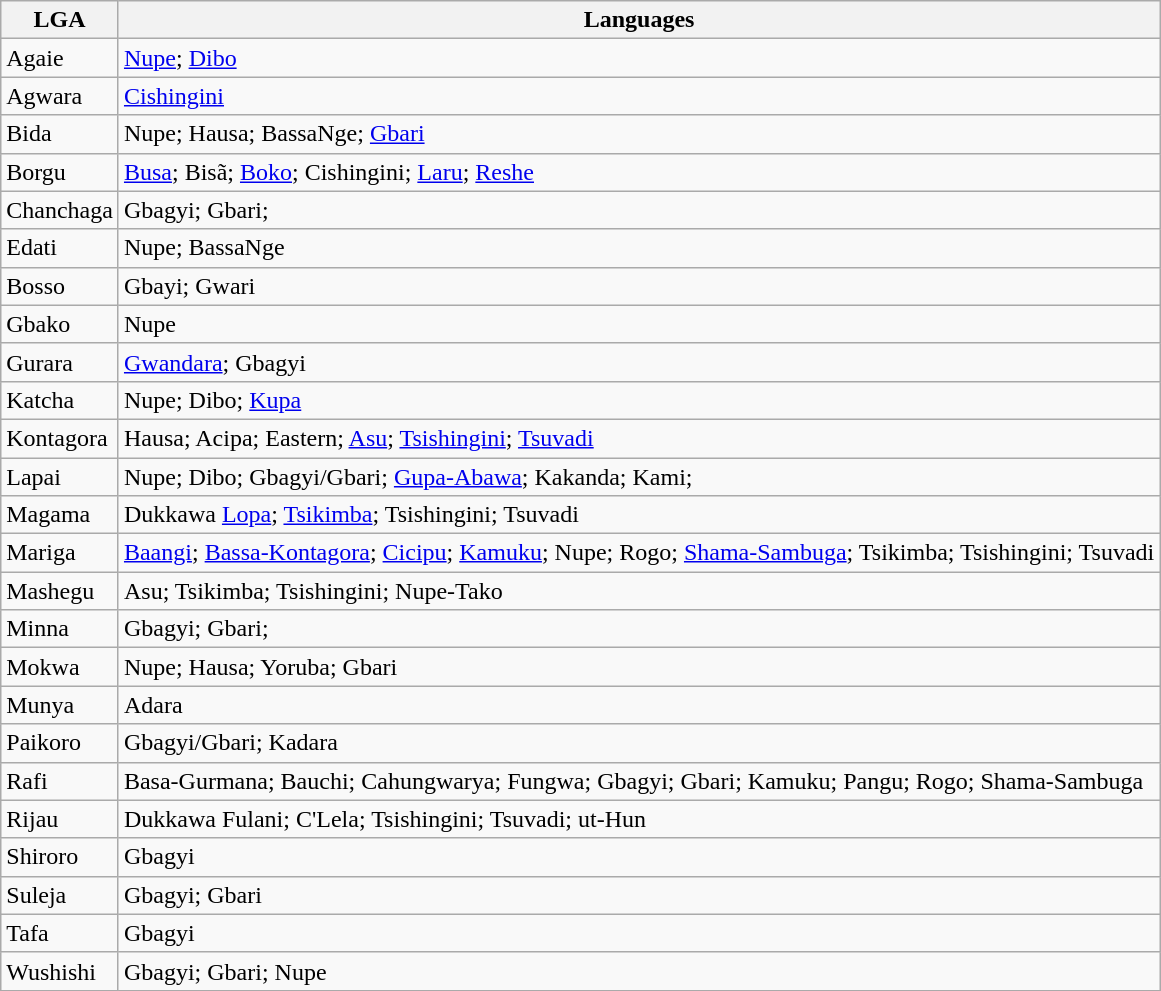<table class="wikitable">
<tr>
<th>LGA</th>
<th>Languages</th>
</tr>
<tr>
<td>Agaie</td>
<td><a href='#'>Nupe</a>; <a href='#'>Dibo</a></td>
</tr>
<tr>
<td>Agwara</td>
<td><a href='#'>Cishingini</a></td>
</tr>
<tr>
<td>Bida</td>
<td>Nupe; Hausa; BassaNge; <a href='#'>Gbari</a></td>
</tr>
<tr>
<td>Borgu</td>
<td><a href='#'>Busa</a>; Bisã; <a href='#'>Boko</a>; Cishingini; <a href='#'>Laru</a>; <a href='#'>Reshe</a></td>
</tr>
<tr>
<td>Chanchaga</td>
<td>Gbagyi; Gbari;</td>
</tr>
<tr>
<td>Edati</td>
<td>Nupe; BassaNge</td>
</tr>
<tr>
<td>Bosso</td>
<td>Gbayi; Gwari</td>
</tr>
<tr>
<td>Gbako</td>
<td>Nupe</td>
</tr>
<tr>
<td>Gurara</td>
<td><a href='#'>Gwandara</a>; Gbagyi</td>
</tr>
<tr>
<td>Katcha</td>
<td>Nupe; Dibo; <a href='#'>Kupa</a></td>
</tr>
<tr>
<td>Kontagora</td>
<td>Hausa; Acipa; Eastern; <a href='#'>Asu</a>; <a href='#'>Tsishingini</a>; <a href='#'>Tsuvadi</a></td>
</tr>
<tr>
<td>Lapai</td>
<td>Nupe; Dibo; Gbagyi/Gbari; <a href='#'>Gupa-Abawa</a>; Kakanda; Kami;</td>
</tr>
<tr>
<td>Magama</td>
<td>Dukkawa <a href='#'>Lopa</a>; <a href='#'>Tsikimba</a>; Tsishingini; Tsuvadi</td>
</tr>
<tr>
<td>Mariga</td>
<td><a href='#'>Baangi</a>; <a href='#'>Bassa-Kontagora</a>; <a href='#'>Cicipu</a>; <a href='#'>Kamuku</a>; Nupe; Rogo; <a href='#'>Shama-Sambuga</a>; Tsikimba; Tsishingini; Tsuvadi</td>
</tr>
<tr>
<td>Mashegu</td>
<td>Asu; Tsikimba; Tsishingini; Nupe-Tako</td>
</tr>
<tr>
<td>Minna</td>
<td>Gbagyi; Gbari;</td>
</tr>
<tr>
<td>Mokwa</td>
<td>Nupe; Hausa; Yoruba; Gbari</td>
</tr>
<tr>
<td>Munya</td>
<td>Adara</td>
</tr>
<tr>
<td>Paikoro</td>
<td>Gbagyi/Gbari; Kadara</td>
</tr>
<tr>
<td>Rafi</td>
<td>Basa-Gurmana; Bauchi; Cahungwarya; Fungwa; Gbagyi; Gbari; Kamuku; Pangu; Rogo; Shama-Sambuga</td>
</tr>
<tr>
<td>Rijau</td>
<td>Dukkawa Fulani; C'Lela; Tsishingini; Tsuvadi; ut-Hun</td>
</tr>
<tr>
<td>Shiroro</td>
<td>Gbagyi</td>
</tr>
<tr>
<td>Suleja</td>
<td>Gbagyi; Gbari</td>
</tr>
<tr>
<td>Tafa</td>
<td>Gbagyi</td>
</tr>
<tr>
<td>Wushishi</td>
<td>Gbagyi; Gbari; Nupe</td>
</tr>
<tr>
</tr>
</table>
